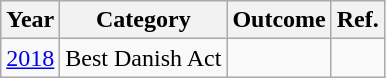<table class="wikitable">
<tr>
<th>Year</th>
<th>Category</th>
<th>Outcome</th>
<th>Ref.</th>
</tr>
<tr>
<td><a href='#'>2018</a></td>
<td>Best Danish Act</td>
<td></td>
<td></td>
</tr>
</table>
